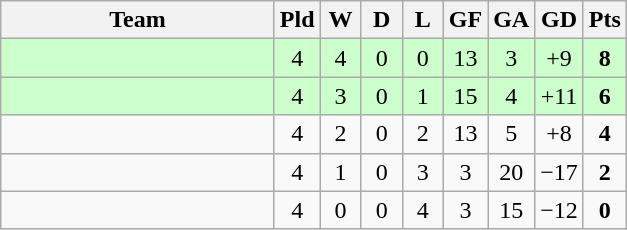<table class="wikitable" style="text-align: center;">
<tr>
<th width=175>Team</th>
<th width=20>Pld</th>
<th width=20>W</th>
<th width=20>D</th>
<th width=20>L</th>
<th width=20>GF</th>
<th width=20>GA</th>
<th width=20>GD</th>
<th width=20>Pts</th>
</tr>
<tr bgcolor=ccffcc>
<td style="text-align:left;"></td>
<td>4</td>
<td>4</td>
<td>0</td>
<td>0</td>
<td>13</td>
<td>3</td>
<td>+9</td>
<td><strong>8</strong></td>
</tr>
<tr bgcolor=ccffcc>
<td style="text-align:left;"></td>
<td>4</td>
<td>3</td>
<td>0</td>
<td>1</td>
<td>15</td>
<td>4</td>
<td>+11</td>
<td><strong>6</strong></td>
</tr>
<tr>
<td style="text-align:left;"></td>
<td>4</td>
<td>2</td>
<td>0</td>
<td>2</td>
<td>13</td>
<td>5</td>
<td>+8</td>
<td><strong>4</strong></td>
</tr>
<tr>
<td style="text-align:left;"></td>
<td>4</td>
<td>1</td>
<td>0</td>
<td>3</td>
<td>3</td>
<td>20</td>
<td>−17</td>
<td><strong>2</strong></td>
</tr>
<tr>
<td style="text-align:left;"></td>
<td>4</td>
<td>0</td>
<td>0</td>
<td>4</td>
<td>3</td>
<td>15</td>
<td>−12</td>
<td><strong>0</strong></td>
</tr>
</table>
